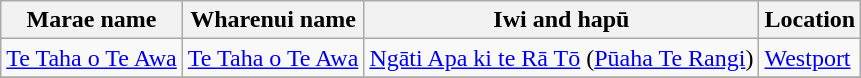<table class="wikitable sortable">
<tr>
<th>Marae name</th>
<th>Wharenui name</th>
<th>Iwi and hapū</th>
<th>Location</th>
</tr>
<tr>
<td><a href='#'>Te Taha o Te Awa</a></td>
<td><a href='#'>Te Taha o Te Awa</a></td>
<td><a href='#'>Ngāti Apa ki te Rā Tō</a> (<a href='#'>Pūaha Te Rangi</a>)</td>
<td><a href='#'>Westport</a></td>
</tr>
<tr>
</tr>
</table>
